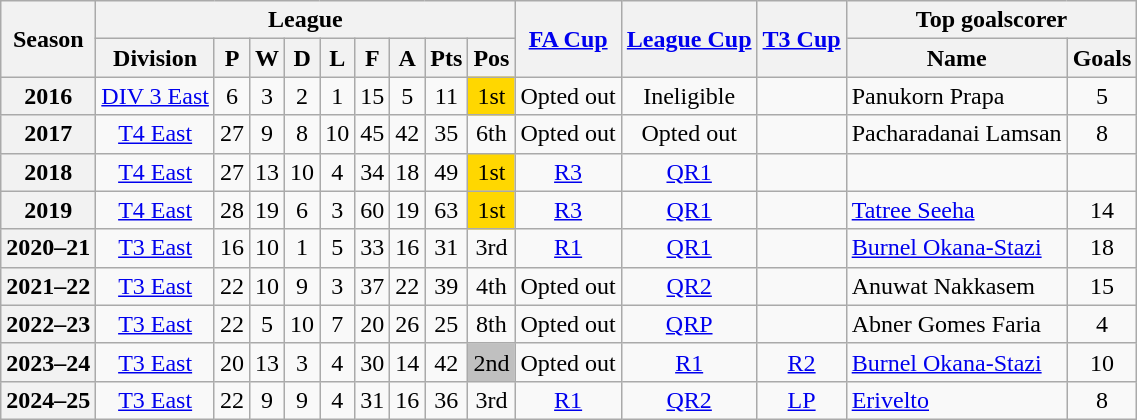<table class="wikitable" style="text-align: center">
<tr>
<th rowspan=2>Season</th>
<th colspan=9>League</th>
<th rowspan=2><a href='#'>FA Cup</a></th>
<th rowspan=2><a href='#'>League Cup</a></th>
<th rowspan=2><a href='#'>T3 Cup</a></th>
<th colspan=2>Top goalscorer</th>
</tr>
<tr>
<th>Division</th>
<th>P</th>
<th>W</th>
<th>D</th>
<th>L</th>
<th>F</th>
<th>A</th>
<th>Pts</th>
<th>Pos</th>
<th>Name</th>
<th>Goals</th>
</tr>
<tr>
<th>2016</th>
<td><a href='#'>DIV 3 East</a></td>
<td>6</td>
<td>3</td>
<td>2</td>
<td>1</td>
<td>15</td>
<td>5</td>
<td>11</td>
<td bgcolor=gold>1st</td>
<td>Opted out</td>
<td>Ineligible</td>
<td></td>
<td align="left"> Panukorn Prapa</td>
<td>5</td>
</tr>
<tr>
<th>2017</th>
<td><a href='#'>T4 East</a></td>
<td>27</td>
<td>9</td>
<td>8</td>
<td>10</td>
<td>45</td>
<td>42</td>
<td>35</td>
<td>6th</td>
<td>Opted out</td>
<td>Opted out</td>
<td></td>
<td align="left"> Pacharadanai Lamsan</td>
<td>8</td>
</tr>
<tr>
<th>2018</th>
<td><a href='#'>T4 East</a></td>
<td>27</td>
<td>13</td>
<td>10</td>
<td>4</td>
<td>34</td>
<td>18</td>
<td>49</td>
<td bgcolor=gold>1st</td>
<td><a href='#'>R3</a></td>
<td><a href='#'>QR1</a></td>
<td></td>
<td></td>
<td></td>
</tr>
<tr>
<th>2019</th>
<td><a href='#'>T4 East</a></td>
<td>28</td>
<td>19</td>
<td>6</td>
<td>3</td>
<td>60</td>
<td>19</td>
<td>63</td>
<td bgcolor=gold>1st</td>
<td><a href='#'>R3</a></td>
<td><a href='#'>QR1</a></td>
<td></td>
<td align="left"> <a href='#'>Tatree Seeha</a></td>
<td>14</td>
</tr>
<tr>
<th>2020–21</th>
<td><a href='#'>T3 East</a></td>
<td>16</td>
<td>10</td>
<td>1</td>
<td>5</td>
<td>33</td>
<td>16</td>
<td>31</td>
<td>3rd</td>
<td><a href='#'>R1</a></td>
<td><a href='#'>QR1</a></td>
<td></td>
<td align="left"> <a href='#'>Burnel Okana-Stazi</a></td>
<td>18</td>
</tr>
<tr>
<th>2021–22</th>
<td><a href='#'>T3 East</a></td>
<td>22</td>
<td>10</td>
<td>9</td>
<td>3</td>
<td>37</td>
<td>22</td>
<td>39</td>
<td>4th</td>
<td>Opted out</td>
<td><a href='#'>QR2</a></td>
<td></td>
<td align="left"> Anuwat Nakkasem</td>
<td>15</td>
</tr>
<tr>
<th>2022–23</th>
<td><a href='#'>T3 East</a></td>
<td>22</td>
<td>5</td>
<td>10</td>
<td>7</td>
<td>20</td>
<td>26</td>
<td>25</td>
<td>8th</td>
<td>Opted out</td>
<td><a href='#'>QRP</a></td>
<td></td>
<td align="left"> Abner Gomes Faria</td>
<td>4</td>
</tr>
<tr>
<th>2023–24</th>
<td><a href='#'>T3 East</a></td>
<td>20</td>
<td>13</td>
<td>3</td>
<td>4</td>
<td>30</td>
<td>14</td>
<td>42</td>
<td bgcolor=silver>2nd</td>
<td>Opted out</td>
<td><a href='#'>R1</a></td>
<td><a href='#'>R2</a></td>
<td align="left"> <a href='#'>Burnel Okana-Stazi</a></td>
<td>10</td>
</tr>
<tr>
<th>2024–25</th>
<td><a href='#'>T3 East</a></td>
<td>22</td>
<td>9</td>
<td>9</td>
<td>4</td>
<td>31</td>
<td>16</td>
<td>36</td>
<td>3rd</td>
<td><a href='#'>R1</a></td>
<td><a href='#'>QR2</a></td>
<td><a href='#'>LP</a></td>
<td align="left"> <a href='#'>Erivelto</a></td>
<td>8</td>
</tr>
</table>
